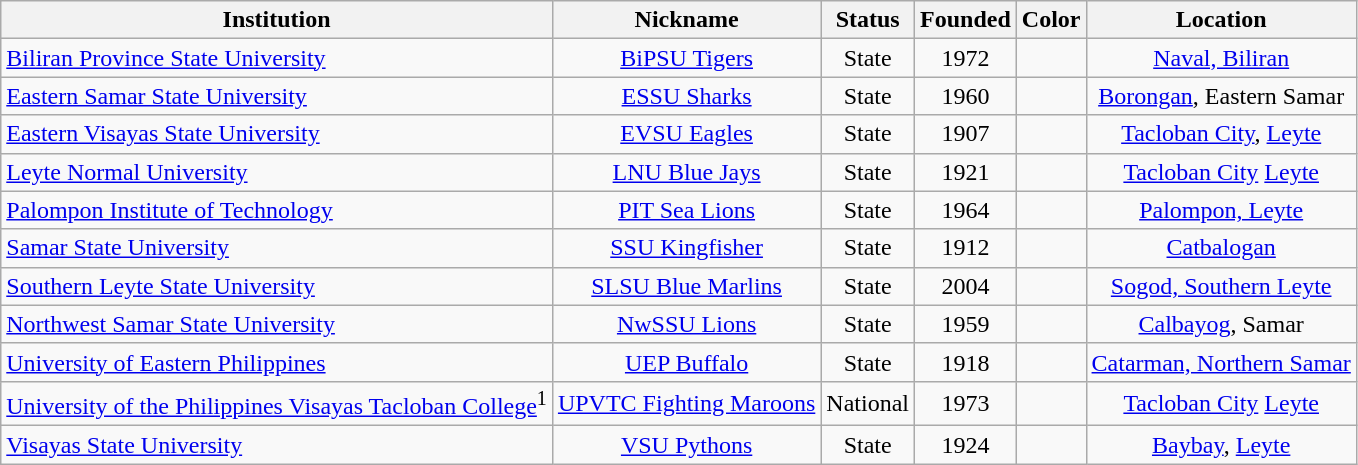<table class="wikitable sortable">
<tr>
<th>Institution</th>
<th>Nickname</th>
<th>Status</th>
<th>Founded</th>
<th>Color</th>
<th>Location</th>
</tr>
<tr>
<td><a href='#'>Biliran Province State University</a></td>
<td align="center"><a href='#'>BiPSU Tigers</a></td>
<td align="center">State</td>
<td align="center">1972</td>
<td align="center"></td>
<td align="center"><a href='#'>Naval, Biliran</a></td>
</tr>
<tr>
<td><a href='#'>Eastern Samar State University</a></td>
<td align="center"><a href='#'>ESSU Sharks</a></td>
<td align="center">State</td>
<td align="center">1960</td>
<td align="center"></td>
<td align="center"><a href='#'>Borongan</a>, Eastern Samar</td>
</tr>
<tr>
<td><a href='#'>Eastern Visayas State University</a></td>
<td align="center"><a href='#'>EVSU Eagles</a></td>
<td align="center">State</td>
<td align="center">1907</td>
<td align="center"></td>
<td align="center"><a href='#'>Tacloban City</a>, <a href='#'>Leyte</a></td>
</tr>
<tr>
<td><a href='#'>Leyte Normal University</a></td>
<td align="center"><a href='#'>LNU Blue Jays</a></td>
<td align="center">State</td>
<td align="center">1921</td>
<td align="center"></td>
<td align="center"><a href='#'>Tacloban City</a> <a href='#'>Leyte</a></td>
</tr>
<tr>
<td><a href='#'>Palompon Institute of Technology</a></td>
<td align="center"><a href='#'>PIT Sea Lions</a></td>
<td align="center">State</td>
<td align="center">1964</td>
<td align="center"></td>
<td align="center"><a href='#'>Palompon, Leyte</a></td>
</tr>
<tr>
<td><a href='#'>Samar State University</a></td>
<td align="center"><a href='#'>SSU Kingfisher</a></td>
<td align="center">State</td>
<td align="center">1912</td>
<td align="center"></td>
<td align="center"><a href='#'>Catbalogan</a></td>
</tr>
<tr>
<td><a href='#'>Southern Leyte State University</a></td>
<td align="center"><a href='#'>SLSU Blue Marlins</a></td>
<td align="center">State</td>
<td align="center">2004</td>
<td align="center"></td>
<td align="center"><a href='#'>Sogod, Southern Leyte</a></td>
</tr>
<tr>
<td><a href='#'>Northwest Samar State University</a></td>
<td align="center"><a href='#'>NwSSU Lions</a></td>
<td align="center">State</td>
<td align="center">1959</td>
<td align="center"></td>
<td align="center"><a href='#'>Calbayog</a>, Samar</td>
</tr>
<tr>
<td><a href='#'>University of Eastern Philippines</a></td>
<td align="center"><a href='#'>UEP Buffalo</a></td>
<td align="center">State</td>
<td align="center">1918</td>
<td align="center"></td>
<td align="center"><a href='#'>Catarman, Northern Samar</a></td>
</tr>
<tr>
<td><a href='#'>University of the Philippines Visayas Tacloban College</a><sup>1</sup></td>
<td align="center"><a href='#'>UPVTC Fighting Maroons</a></td>
<td align="center">National</td>
<td align="center">1973</td>
<td align="center"></td>
<td align="center"><a href='#'>Tacloban City</a> <a href='#'>Leyte</a></td>
</tr>
<tr>
<td><a href='#'>Visayas State University</a></td>
<td align="center"><a href='#'>VSU Pythons</a></td>
<td align="center">State</td>
<td align="center">1924</td>
<td align="center"></td>
<td align="center"><a href='#'>Baybay</a>, <a href='#'>Leyte</a></td>
</tr>
</table>
